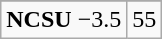<table class="wikitable">
<tr align="center">
</tr>
<tr align="center">
<td><strong>NCSU</strong> −3.5</td>
<td>55</td>
</tr>
</table>
